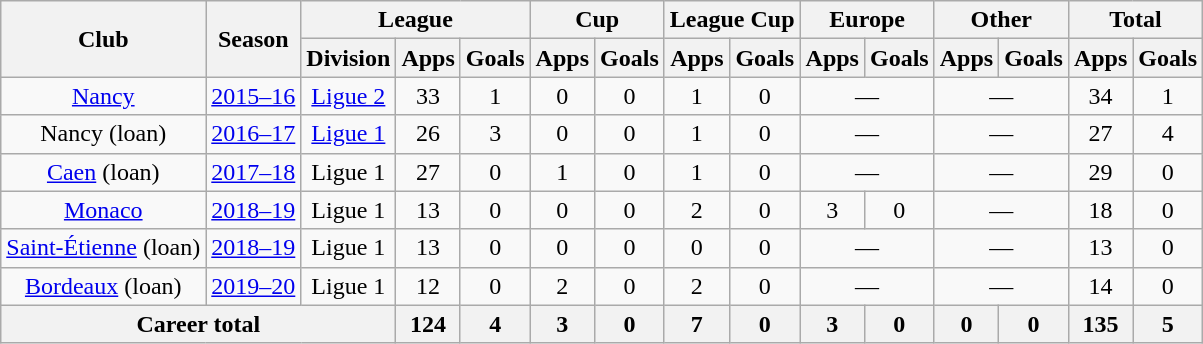<table class="wikitable" style="text-align:center">
<tr>
<th rowspan="2">Club</th>
<th rowspan="2">Season</th>
<th colspan="3">League</th>
<th colspan="2">Cup</th>
<th colspan="2">League Cup</th>
<th colspan="2">Europe</th>
<th colspan="2">Other</th>
<th colspan="2">Total</th>
</tr>
<tr>
<th>Division</th>
<th>Apps</th>
<th>Goals</th>
<th>Apps</th>
<th>Goals</th>
<th>Apps</th>
<th>Goals</th>
<th>Apps</th>
<th>Goals</th>
<th>Apps</th>
<th>Goals</th>
<th>Apps</th>
<th>Goals</th>
</tr>
<tr>
<td><a href='#'>Nancy</a></td>
<td><a href='#'>2015–16</a></td>
<td><a href='#'>Ligue 2</a></td>
<td>33</td>
<td>1</td>
<td>0</td>
<td>0</td>
<td>1</td>
<td>0</td>
<td colspan="2">—</td>
<td colspan="2">—</td>
<td>34</td>
<td>1</td>
</tr>
<tr>
<td>Nancy (loan)</td>
<td><a href='#'>2016–17</a></td>
<td><a href='#'>Ligue 1</a></td>
<td>26</td>
<td>3</td>
<td>0</td>
<td>0</td>
<td>1</td>
<td>0</td>
<td colspan="2">—</td>
<td colspan="2">—</td>
<td>27</td>
<td>4</td>
</tr>
<tr>
<td><a href='#'>Caen</a> (loan)</td>
<td><a href='#'>2017–18</a></td>
<td>Ligue 1</td>
<td>27</td>
<td>0</td>
<td>1</td>
<td>0</td>
<td>1</td>
<td>0</td>
<td colspan="2">—</td>
<td colspan="2">—</td>
<td>29</td>
<td>0</td>
</tr>
<tr>
<td><a href='#'>Monaco</a></td>
<td><a href='#'>2018–19</a></td>
<td>Ligue 1</td>
<td>13</td>
<td>0</td>
<td>0</td>
<td>0</td>
<td>2</td>
<td>0</td>
<td>3</td>
<td>0</td>
<td colspan="2">—</td>
<td>18</td>
<td>0</td>
</tr>
<tr>
<td><a href='#'>Saint-Étienne</a> (loan)</td>
<td><a href='#'>2018–19</a></td>
<td>Ligue 1</td>
<td>13</td>
<td>0</td>
<td>0</td>
<td>0</td>
<td>0</td>
<td>0</td>
<td colspan="2">—</td>
<td colspan="2">—</td>
<td>13</td>
<td>0</td>
</tr>
<tr>
<td><a href='#'>Bordeaux</a> (loan)</td>
<td><a href='#'>2019–20</a></td>
<td>Ligue 1</td>
<td>12</td>
<td>0</td>
<td>2</td>
<td>0</td>
<td>2</td>
<td>0</td>
<td colspan="2">—</td>
<td colspan="2">—</td>
<td>14</td>
<td>0</td>
</tr>
<tr>
<th colspan="3">Career total</th>
<th>124</th>
<th>4</th>
<th>3</th>
<th>0</th>
<th>7</th>
<th>0</th>
<th>3</th>
<th>0</th>
<th>0</th>
<th>0</th>
<th>135</th>
<th>5</th>
</tr>
</table>
